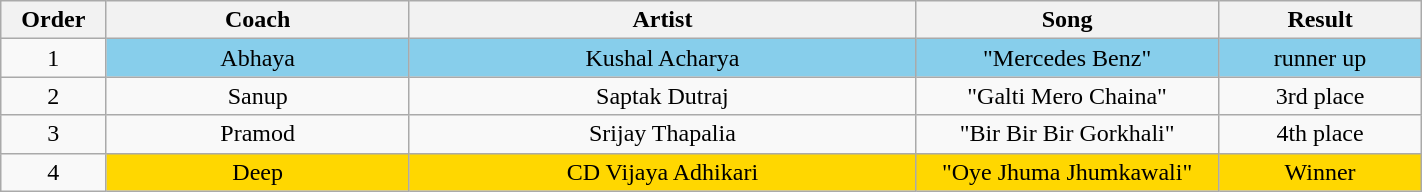<table class="wikitable plainrowheaders" style="text-align:center; width:75%;">
<tr>
<th scope="col" style="width:05%;">Order</th>
<th scope="col" style="width:15%;">Coach</th>
<th scope="col" style="width:25%;">Artist</th>
<th scope="col" style="width:15%;">Song</th>
<th scope="col" style="width:10%;">Result</th>
</tr>
<tr>
<td scope="row">1</td>
<td style="background:#87ceeb">Abhaya</td>
<td style="background:#87ceeb">Kushal Acharya</td>
<td style="background:#87ceeb">"Mercedes Benz"</td>
<td style="background:#87ceeb">runner up</td>
</tr>
<tr>
<td scope="row">2</td>
<td style="background:dark gray">Sanup</td>
<td style="background:dark gray">Saptak Dutraj</td>
<td style="background:dark gray">"Galti Mero Chaina"</td>
<td style="background:dark gray">3rd place</td>
</tr>
<tr>
<td scope="row">3</td>
<td style="background:dark gray">Pramod</td>
<td style="background:dark gray">Srijay Thapalia</td>
<td style="background:dark gray">"Bir Bir Bir Gorkhali"</td>
<td style="background:dark gray">4th place</td>
</tr>
<tr>
<td scope="row">4</td>
<td style="background:gold">Deep</td>
<td style="background:gold">CD Vijaya Adhikari</td>
<td style="background:gold">"Oye Jhuma Jhumkawali"</td>
<td style="background:gold">Winner</td>
</tr>
</table>
